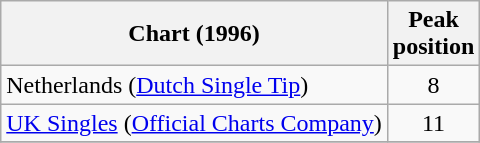<table class="wikitable">
<tr>
<th align="left">Chart (1996)</th>
<th align="left">Peak<br>position</th>
</tr>
<tr>
<td>Netherlands (<a href='#'>Dutch Single Tip</a>)</td>
<td align="center">8</td>
</tr>
<tr>
<td align="left"><a href='#'>UK Singles</a> (<a href='#'>Official Charts Company</a>)</td>
<td align="center">11</td>
</tr>
<tr>
</tr>
</table>
